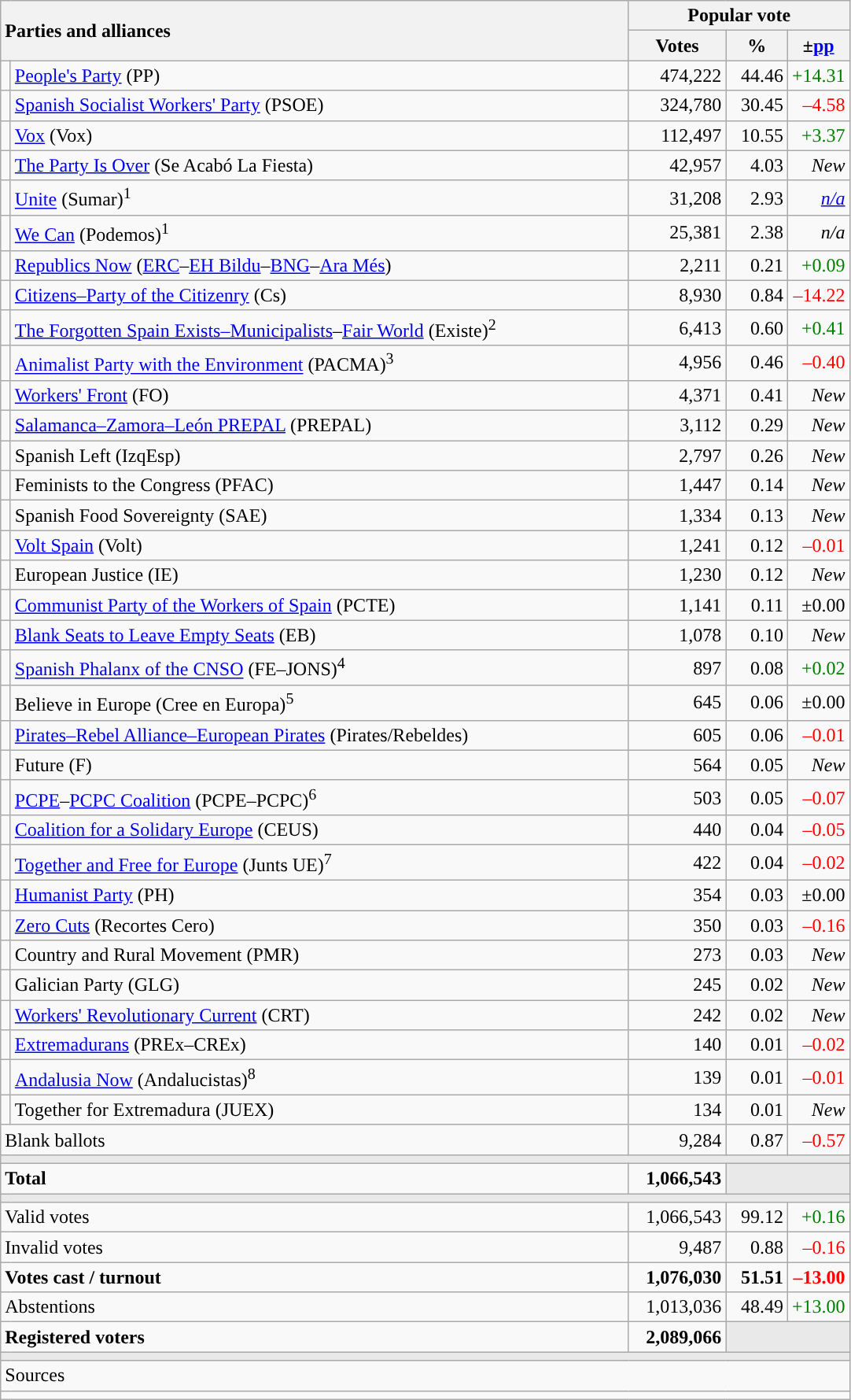<table class="wikitable" style="text-align:right;">
<tr>
<th style="text-align:left;" rowspan="2" colspan="2" width="525">Parties and alliances</th>
<th colspan="3">Popular vote</th>
</tr>
<tr bgcolor="#E9E9E9" align="center">
<th width="75">Votes</th>
<th width="45">%</th>
<th width="45">±<a href='#'>pp</a></th>
</tr>
<tr>
<td width="1" style="color:inherit;background:"></td>
<td align="left"><a href='#'>People's Party</a> (PP)</td>
<td>474,222</td>
<td>44.46</td>
<td style="color:green;">+14.31</td>
</tr>
<tr>
<td style="color:inherit;background:"></td>
<td align="left"><a href='#'>Spanish Socialist Workers' Party</a> (PSOE)</td>
<td>324,780</td>
<td>30.45</td>
<td style="color:red;">–4.58</td>
</tr>
<tr>
<td style="color:inherit;background:"></td>
<td align="left"><a href='#'>Vox</a> (Vox)</td>
<td>112,497</td>
<td>10.55</td>
<td style="color:green;">+3.37</td>
</tr>
<tr>
<td style="color:inherit;background:"></td>
<td align="left"><a href='#'>The Party Is Over</a> (Se Acabó La Fiesta)</td>
<td>42,957</td>
<td>4.03</td>
<td><em>New</em></td>
</tr>
<tr>
<td style="color:inherit;background:"></td>
<td align="left"><a href='#'>Unite</a> (Sumar)<sup>1</sup></td>
<td>31,208</td>
<td>2.93</td>
<td><em><a href='#'>n/a</a></em></td>
</tr>
<tr>
<td style="color:inherit;background:"></td>
<td align="left"><a href='#'>We Can</a> (Podemos)<sup>1</sup></td>
<td>25,381</td>
<td>2.38</td>
<td><em>n/a</em></td>
</tr>
<tr>
<td style="color:inherit;background:"></td>
<td align="left"><a href='#'>Republics Now</a> (<a href='#'>ERC</a>–<a href='#'>EH Bildu</a>–<a href='#'>BNG</a>–<a href='#'>Ara Més</a>)</td>
<td>2,211</td>
<td>0.21</td>
<td style="color:green;">+0.09</td>
</tr>
<tr>
<td style="color:inherit;background:"></td>
<td align="left"><a href='#'>Citizens–Party of the Citizenry</a> (Cs)</td>
<td>8,930</td>
<td>0.84</td>
<td style="color:red;">–14.22</td>
</tr>
<tr>
<td style="color:inherit;background:"></td>
<td align="left"><a href='#'>The Forgotten Spain Exists–Municipalists</a>–<a href='#'>Fair World</a> (Existe)<sup>2</sup></td>
<td>6,413</td>
<td>0.60</td>
<td style="color:green;">+0.41</td>
</tr>
<tr>
<td style="color:inherit;background:"></td>
<td align="left"><a href='#'>Animalist Party with the Environment</a> (PACMA)<sup>3</sup></td>
<td>4,956</td>
<td>0.46</td>
<td style="color:red;">–0.40</td>
</tr>
<tr>
<td style="color:inherit;background:"></td>
<td align="left"><a href='#'>Workers' Front</a> (FO)</td>
<td>4,371</td>
<td>0.41</td>
<td><em>New</em></td>
</tr>
<tr>
<td style="color:inherit;background:"></td>
<td align="left"><a href='#'>Salamanca–Zamora–León PREPAL</a> (PREPAL)</td>
<td>3,112</td>
<td>0.29</td>
<td><em>New</em></td>
</tr>
<tr>
<td style="color:inherit;background:"></td>
<td align="left">Spanish Left (IzqEsp)</td>
<td>2,797</td>
<td>0.26</td>
<td><em>New</em></td>
</tr>
<tr>
<td style="color:inherit;background:"></td>
<td align="left">Feminists to the Congress (PFAC)</td>
<td>1,447</td>
<td>0.14</td>
<td><em>New</em></td>
</tr>
<tr>
<td style="color:inherit;background:"></td>
<td align="left">Spanish Food Sovereignty (SAE)</td>
<td>1,334</td>
<td>0.13</td>
<td><em>New</em></td>
</tr>
<tr>
<td style="color:inherit;background:"></td>
<td align="left"><a href='#'>Volt Spain</a> (Volt)</td>
<td>1,241</td>
<td>0.12</td>
<td style="color:red;">–0.01</td>
</tr>
<tr>
<td style="color:inherit;background:"></td>
<td align="left">European Justice (IE)</td>
<td>1,230</td>
<td>0.12</td>
<td><em>New</em></td>
</tr>
<tr>
<td style="color:inherit;background:"></td>
<td align="left"><a href='#'>Communist Party of the Workers of Spain</a> (PCTE)</td>
<td>1,141</td>
<td>0.11</td>
<td>±0.00</td>
</tr>
<tr>
<td style="color:inherit;background:"></td>
<td align="left"><a href='#'>Blank Seats to Leave Empty Seats</a> (EB)</td>
<td>1,078</td>
<td>0.10</td>
<td><em>New</em></td>
</tr>
<tr>
<td style="color:inherit;background:"></td>
<td align="left"><a href='#'>Spanish Phalanx of the CNSO</a> (FE–JONS)<sup>4</sup></td>
<td>897</td>
<td>0.08</td>
<td style="color:green;">+0.02</td>
</tr>
<tr>
<td style="color:inherit;background:"></td>
<td align="left">Believe in Europe (Cree en Europa)<sup>5</sup></td>
<td>645</td>
<td>0.06</td>
<td>±0.00</td>
</tr>
<tr>
<td style="color:inherit;background:"></td>
<td align="left"><a href='#'>Pirates–Rebel Alliance–European Pirates</a> (Pirates/Rebeldes)</td>
<td>605</td>
<td>0.06</td>
<td style="color:red;">–0.01</td>
</tr>
<tr>
<td style="color:inherit;background:"></td>
<td align="left">Future (F)</td>
<td>564</td>
<td>0.05</td>
<td><em>New</em></td>
</tr>
<tr>
<td style="color:inherit;background:"></td>
<td align="left"><a href='#'>PCPE</a>–<a href='#'>PCPC Coalition</a> (PCPE–PCPC)<sup>6</sup></td>
<td>503</td>
<td>0.05</td>
<td style="color:red;">–0.07</td>
</tr>
<tr>
<td style="color:inherit;background:"></td>
<td align="left"><a href='#'>Coalition for a Solidary Europe</a> (CEUS)</td>
<td>440</td>
<td>0.04</td>
<td style="color:red;">–0.05</td>
</tr>
<tr>
<td style="color:inherit;background:"></td>
<td align="left"><a href='#'>Together and Free for Europe</a> (Junts UE)<sup>7</sup></td>
<td>422</td>
<td>0.04</td>
<td style="color:red;">–0.02</td>
</tr>
<tr>
<td style="color:inherit;background:"></td>
<td align="left"><a href='#'>Humanist Party</a> (PH)</td>
<td>354</td>
<td>0.03</td>
<td>±0.00</td>
</tr>
<tr>
<td style="color:inherit;background:"></td>
<td align="left"><a href='#'>Zero Cuts</a> (Recortes Cero)</td>
<td>350</td>
<td>0.03</td>
<td style="color:red;">–0.16</td>
</tr>
<tr>
<td style="color:inherit;background:"></td>
<td align="left">Country and Rural Movement (PMR)</td>
<td>273</td>
<td>0.03</td>
<td><em>New</em></td>
</tr>
<tr>
<td style="color:inherit;background:"></td>
<td align="left">Galician Party (GLG)</td>
<td>245</td>
<td>0.02</td>
<td><em>New</em></td>
</tr>
<tr>
<td style="color:inherit;background:"></td>
<td align="left"><a href='#'>Workers' Revolutionary Current</a> (CRT)</td>
<td>242</td>
<td>0.02</td>
<td><em>New</em></td>
</tr>
<tr>
<td style="color:inherit;background:"></td>
<td align="left"><a href='#'>Extremadurans</a> (PREx–CREx)</td>
<td>140</td>
<td>0.01</td>
<td style="color:red;">–0.02</td>
</tr>
<tr>
<td style="color:inherit;background:"></td>
<td align="left"><a href='#'>Andalusia Now</a> (Andalucistas)<sup>8</sup></td>
<td>139</td>
<td>0.01</td>
<td style="color:red;">–0.01</td>
</tr>
<tr>
<td style="color:inherit;background:"></td>
<td align="left">Together for Extremadura (JUEX)</td>
<td>134</td>
<td>0.01</td>
<td><em>New</em></td>
</tr>
<tr>
<td align="left" colspan="2">Blank ballots</td>
<td>9,284</td>
<td>0.87</td>
<td style="color:red;">–0.57</td>
</tr>
<tr>
<td colspan="5" bgcolor="#E9E9E9"></td>
</tr>
<tr style="font-weight:bold;">
<td align="left" colspan="2">Total</td>
<td>1,066,543</td>
<td bgcolor="#E9E9E9" colspan="2"></td>
</tr>
<tr>
<td colspan="5" bgcolor="#E9E9E9"></td>
</tr>
<tr>
<td align="left" colspan="2">Valid votes</td>
<td>1,066,543</td>
<td>99.12</td>
<td style="color:green;">+0.16</td>
</tr>
<tr>
<td align="left" colspan="2">Invalid votes</td>
<td>9,487</td>
<td>0.88</td>
<td style="color:red;">–0.16</td>
</tr>
<tr style="font-weight:bold;">
<td align="left" colspan="2">Votes cast / turnout</td>
<td>1,076,030</td>
<td>51.51</td>
<td style="color:red;">–13.00</td>
</tr>
<tr>
<td align="left" colspan="2">Abstentions</td>
<td>1,013,036</td>
<td>48.49</td>
<td style="color:green;">+13.00</td>
</tr>
<tr style="font-weight:bold;">
<td align="left" colspan="2">Registered voters</td>
<td>2,089,066</td>
<td bgcolor="#E9E9E9" colspan="2"></td>
</tr>
<tr>
<td colspan="5" bgcolor="#E9E9E9"></td>
</tr>
<tr>
<td align="left" colspan="5">Sources</td>
</tr>
<tr>
<td colspan="5" style="text-align:left; max-width:790px;"></td>
</tr>
</table>
